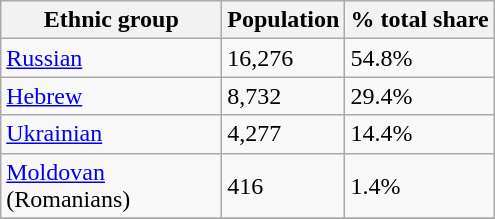<table class="wikitable sortable">
<tr>
<th style="width:140px;">Ethnic group</th>
<th>Population</th>
<th>% total share</th>
</tr>
<tr>
<td><a href='#'>Russian</a></td>
<td>16,276</td>
<td>54.8%</td>
</tr>
<tr>
<td><a href='#'>Hebrew</a></td>
<td>8,732</td>
<td>29.4%</td>
</tr>
<tr>
<td><a href='#'>Ukrainian</a></td>
<td>4,277</td>
<td>14.4%</td>
</tr>
<tr>
<td><a href='#'>Moldovan</a> (Romanians)</td>
<td>416</td>
<td>1.4%</td>
</tr>
<tr>
</tr>
</table>
